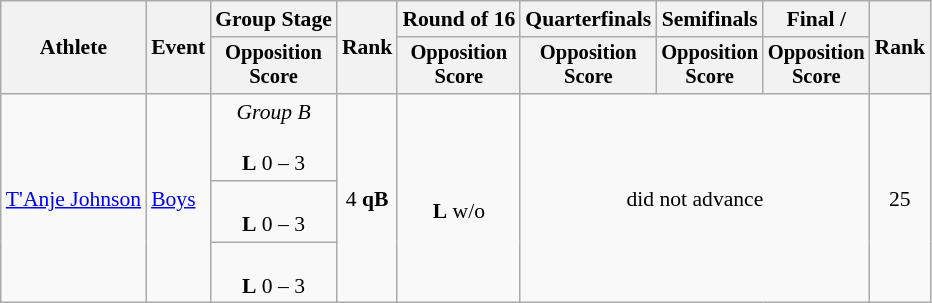<table class=wikitable style="font-size:90%">
<tr>
<th rowspan="2">Athlete</th>
<th rowspan="2">Event</th>
<th>Group Stage</th>
<th rowspan="2">Rank</th>
<th>Round of 16</th>
<th>Quarterfinals</th>
<th>Semifinals</th>
<th>Final / </th>
<th rowspan=2>Rank</th>
</tr>
<tr style="font-size:95%">
<th>Opposition<br>Score</th>
<th>Opposition<br>Score</th>
<th>Opposition<br>Score</th>
<th>Opposition<br>Score</th>
<th>Opposition<br>Score</th>
</tr>
<tr align=center>
<td align=left rowspan=3><a href='#'>T'Anje Johnson</a></td>
<td align=left rowspan=3><a href='#'>Boys</a></td>
<td><em>Group B</em><br><br><strong>L</strong> 0 – 3</td>
<td rowspan=3>4 <strong>qB</strong></td>
<td rowspan=3><br><strong>L</strong> w/o</td>
<td rowspan=3 colspan=3>did not advance</td>
<td rowspan=3>25</td>
</tr>
<tr align=center>
<td><br><strong>L</strong> 0 – 3</td>
</tr>
<tr align=center>
<td><br><strong>L</strong> 0 – 3</td>
</tr>
</table>
